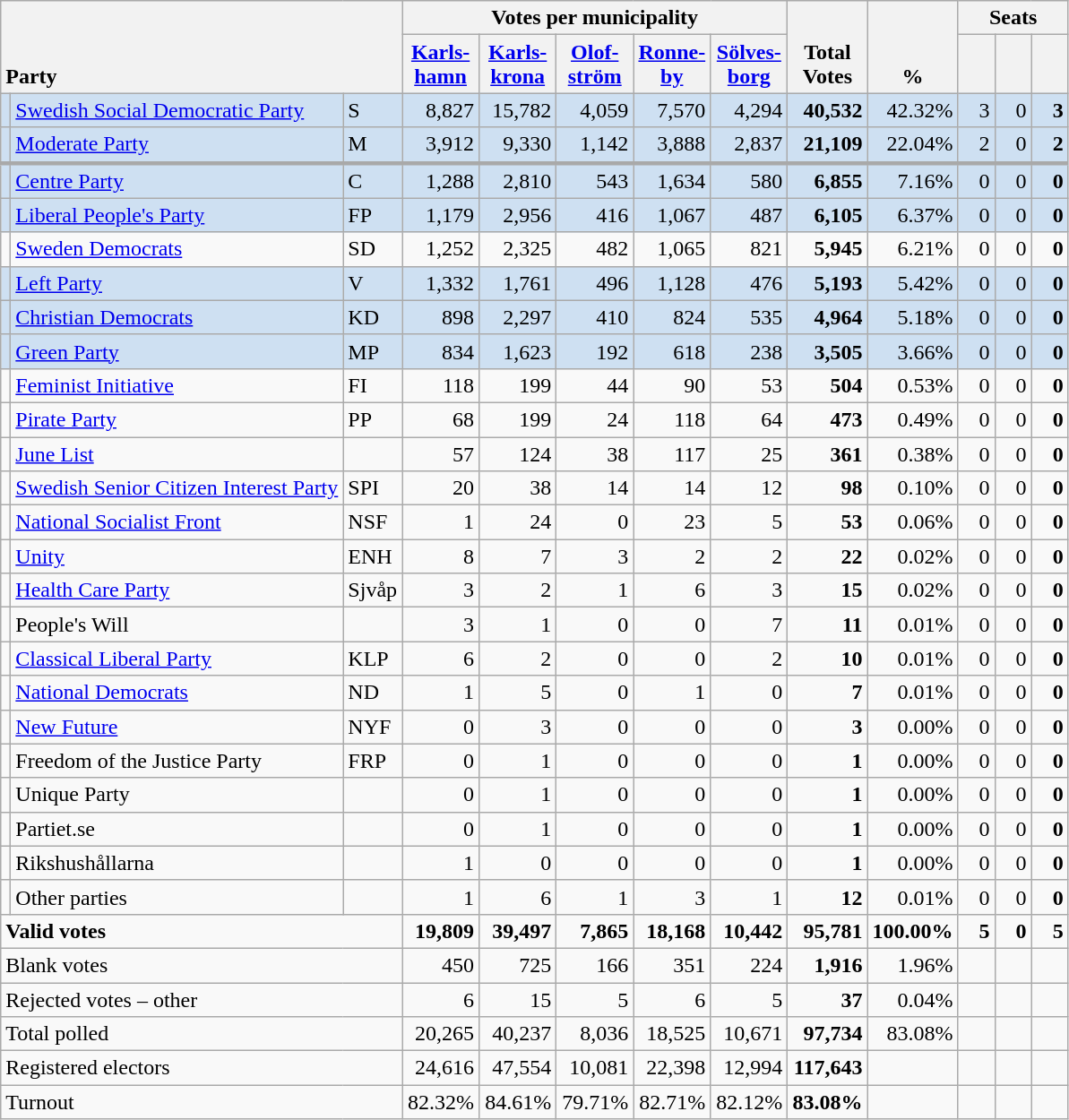<table class="wikitable" border="1" style="text-align:right;">
<tr>
<th style="text-align:left;" valign=bottom rowspan=2 colspan=3>Party</th>
<th colspan=5>Votes per municipality</th>
<th align=center valign=bottom rowspan=2 width="50">Total Votes</th>
<th align=center valign=bottom rowspan=2 width="50">%</th>
<th colspan=3>Seats</th>
</tr>
<tr>
<th align=center valign=bottom width="50"><a href='#'>Karls- hamn</a></th>
<th align=center valign=bottom width="50"><a href='#'>Karls- krona</a></th>
<th align=center valign=bottom width="50"><a href='#'>Olof- ström</a></th>
<th align=center valign=bottom width="50"><a href='#'>Ronne- by</a></th>
<th align=center valign=bottom width="50"><a href='#'>Sölves- borg</a></th>
<th align=center valign=bottom width="20"><small></small></th>
<th align=center valign=bottom width="20"><small><a href='#'></a></small></th>
<th align=center valign=bottom width="20"><small></small></th>
</tr>
<tr style="background:#CEE0F2;">
<td></td>
<td align=left style="white-space: nowrap;"><a href='#'>Swedish Social Democratic Party</a></td>
<td align=left>S</td>
<td>8,827</td>
<td>15,782</td>
<td>4,059</td>
<td>7,570</td>
<td>4,294</td>
<td><strong>40,532</strong></td>
<td>42.32%</td>
<td>3</td>
<td>0</td>
<td><strong>3</strong></td>
</tr>
<tr style="background:#CEE0F2;">
<td></td>
<td align=left><a href='#'>Moderate Party</a></td>
<td align=left>M</td>
<td>3,912</td>
<td>9,330</td>
<td>1,142</td>
<td>3,888</td>
<td>2,837</td>
<td><strong>21,109</strong></td>
<td>22.04%</td>
<td>2</td>
<td>0</td>
<td><strong>2</strong></td>
</tr>
<tr style="background:#CEE0F2; border-top:3px solid darkgray;">
<td></td>
<td align=left><a href='#'>Centre Party</a></td>
<td align=left>C</td>
<td>1,288</td>
<td>2,810</td>
<td>543</td>
<td>1,634</td>
<td>580</td>
<td><strong>6,855</strong></td>
<td>7.16%</td>
<td>0</td>
<td>0</td>
<td><strong>0</strong></td>
</tr>
<tr style="background:#CEE0F2;">
<td></td>
<td align=left><a href='#'>Liberal People's Party</a></td>
<td align=left>FP</td>
<td>1,179</td>
<td>2,956</td>
<td>416</td>
<td>1,067</td>
<td>487</td>
<td><strong>6,105</strong></td>
<td>6.37%</td>
<td>0</td>
<td>0</td>
<td><strong>0</strong></td>
</tr>
<tr>
<td></td>
<td align=left><a href='#'>Sweden Democrats</a></td>
<td align=left>SD</td>
<td>1,252</td>
<td>2,325</td>
<td>482</td>
<td>1,065</td>
<td>821</td>
<td><strong>5,945</strong></td>
<td>6.21%</td>
<td>0</td>
<td>0</td>
<td><strong>0</strong></td>
</tr>
<tr style="background:#CEE0F2;">
<td></td>
<td align=left><a href='#'>Left Party</a></td>
<td align=left>V</td>
<td>1,332</td>
<td>1,761</td>
<td>496</td>
<td>1,128</td>
<td>476</td>
<td><strong>5,193</strong></td>
<td>5.42%</td>
<td>0</td>
<td>0</td>
<td><strong>0</strong></td>
</tr>
<tr style="background:#CEE0F2;">
<td></td>
<td align=left><a href='#'>Christian Democrats</a></td>
<td align=left>KD</td>
<td>898</td>
<td>2,297</td>
<td>410</td>
<td>824</td>
<td>535</td>
<td><strong>4,964</strong></td>
<td>5.18%</td>
<td>0</td>
<td>0</td>
<td><strong>0</strong></td>
</tr>
<tr style="background:#CEE0F2;">
<td></td>
<td align=left><a href='#'>Green Party</a></td>
<td align=left>MP</td>
<td>834</td>
<td>1,623</td>
<td>192</td>
<td>618</td>
<td>238</td>
<td><strong>3,505</strong></td>
<td>3.66%</td>
<td>0</td>
<td>0</td>
<td><strong>0</strong></td>
</tr>
<tr>
<td></td>
<td align=left><a href='#'>Feminist Initiative</a></td>
<td align=left>FI</td>
<td>118</td>
<td>199</td>
<td>44</td>
<td>90</td>
<td>53</td>
<td><strong>504</strong></td>
<td>0.53%</td>
<td>0</td>
<td>0</td>
<td><strong>0</strong></td>
</tr>
<tr>
<td></td>
<td align=left><a href='#'>Pirate Party</a></td>
<td align=left>PP</td>
<td>68</td>
<td>199</td>
<td>24</td>
<td>118</td>
<td>64</td>
<td><strong>473</strong></td>
<td>0.49%</td>
<td>0</td>
<td>0</td>
<td><strong>0</strong></td>
</tr>
<tr>
<td></td>
<td align=left><a href='#'>June List</a></td>
<td></td>
<td>57</td>
<td>124</td>
<td>38</td>
<td>117</td>
<td>25</td>
<td><strong>361</strong></td>
<td>0.38%</td>
<td>0</td>
<td>0</td>
<td><strong>0</strong></td>
</tr>
<tr>
<td></td>
<td align=left><a href='#'>Swedish Senior Citizen Interest Party</a></td>
<td align=left>SPI</td>
<td>20</td>
<td>38</td>
<td>14</td>
<td>14</td>
<td>12</td>
<td><strong>98</strong></td>
<td>0.10%</td>
<td>0</td>
<td>0</td>
<td><strong>0</strong></td>
</tr>
<tr>
<td></td>
<td align=left><a href='#'>National Socialist Front</a></td>
<td align=left>NSF</td>
<td>1</td>
<td>24</td>
<td>0</td>
<td>23</td>
<td>5</td>
<td><strong>53</strong></td>
<td>0.06%</td>
<td>0</td>
<td>0</td>
<td><strong>0</strong></td>
</tr>
<tr>
<td></td>
<td align=left><a href='#'>Unity</a></td>
<td align=left>ENH</td>
<td>8</td>
<td>7</td>
<td>3</td>
<td>2</td>
<td>2</td>
<td><strong>22</strong></td>
<td>0.02%</td>
<td>0</td>
<td>0</td>
<td><strong>0</strong></td>
</tr>
<tr>
<td></td>
<td align=left><a href='#'>Health Care Party</a></td>
<td align=left>Sjvåp</td>
<td>3</td>
<td>2</td>
<td>1</td>
<td>6</td>
<td>3</td>
<td><strong>15</strong></td>
<td>0.02%</td>
<td>0</td>
<td>0</td>
<td><strong>0</strong></td>
</tr>
<tr>
<td></td>
<td align=left>People's Will</td>
<td></td>
<td>3</td>
<td>1</td>
<td>0</td>
<td>0</td>
<td>7</td>
<td><strong>11</strong></td>
<td>0.01%</td>
<td>0</td>
<td>0</td>
<td><strong>0</strong></td>
</tr>
<tr>
<td></td>
<td align=left><a href='#'>Classical Liberal Party</a></td>
<td align=left>KLP</td>
<td>6</td>
<td>2</td>
<td>0</td>
<td>0</td>
<td>2</td>
<td><strong>10</strong></td>
<td>0.01%</td>
<td>0</td>
<td>0</td>
<td><strong>0</strong></td>
</tr>
<tr>
<td></td>
<td align=left><a href='#'>National Democrats</a></td>
<td align=left>ND</td>
<td>1</td>
<td>5</td>
<td>0</td>
<td>1</td>
<td>0</td>
<td><strong>7</strong></td>
<td>0.01%</td>
<td>0</td>
<td>0</td>
<td><strong>0</strong></td>
</tr>
<tr>
<td></td>
<td align=left><a href='#'>New Future</a></td>
<td align=left>NYF</td>
<td>0</td>
<td>3</td>
<td>0</td>
<td>0</td>
<td>0</td>
<td><strong>3</strong></td>
<td>0.00%</td>
<td>0</td>
<td>0</td>
<td><strong>0</strong></td>
</tr>
<tr>
<td></td>
<td align=left>Freedom of the Justice Party</td>
<td align=left>FRP</td>
<td>0</td>
<td>1</td>
<td>0</td>
<td>0</td>
<td>0</td>
<td><strong>1</strong></td>
<td>0.00%</td>
<td>0</td>
<td>0</td>
<td><strong>0</strong></td>
</tr>
<tr>
<td></td>
<td align=left>Unique Party</td>
<td></td>
<td>0</td>
<td>1</td>
<td>0</td>
<td>0</td>
<td>0</td>
<td><strong>1</strong></td>
<td>0.00%</td>
<td>0</td>
<td>0</td>
<td><strong>0</strong></td>
</tr>
<tr>
<td></td>
<td align=left>Partiet.se</td>
<td></td>
<td>0</td>
<td>1</td>
<td>0</td>
<td>0</td>
<td>0</td>
<td><strong>1</strong></td>
<td>0.00%</td>
<td>0</td>
<td>0</td>
<td><strong>0</strong></td>
</tr>
<tr>
<td></td>
<td align=left>Rikshushållarna</td>
<td></td>
<td>1</td>
<td>0</td>
<td>0</td>
<td>0</td>
<td>0</td>
<td><strong>1</strong></td>
<td>0.00%</td>
<td>0</td>
<td>0</td>
<td><strong>0</strong></td>
</tr>
<tr>
<td></td>
<td align=left>Other parties</td>
<td></td>
<td>1</td>
<td>6</td>
<td>1</td>
<td>3</td>
<td>1</td>
<td><strong>12</strong></td>
<td>0.01%</td>
<td>0</td>
<td>0</td>
<td><strong>0</strong></td>
</tr>
<tr style="font-weight:bold">
<td align=left colspan=3>Valid votes</td>
<td>19,809</td>
<td>39,497</td>
<td>7,865</td>
<td>18,168</td>
<td>10,442</td>
<td>95,781</td>
<td>100.00%</td>
<td>5</td>
<td>0</td>
<td>5</td>
</tr>
<tr>
<td align=left colspan=3>Blank votes</td>
<td>450</td>
<td>725</td>
<td>166</td>
<td>351</td>
<td>224</td>
<td><strong>1,916</strong></td>
<td>1.96%</td>
<td></td>
<td></td>
<td></td>
</tr>
<tr>
<td align=left colspan=3>Rejected votes – other</td>
<td>6</td>
<td>15</td>
<td>5</td>
<td>6</td>
<td>5</td>
<td><strong>37</strong></td>
<td>0.04%</td>
<td></td>
<td></td>
<td></td>
</tr>
<tr>
<td align=left colspan=3>Total polled</td>
<td>20,265</td>
<td>40,237</td>
<td>8,036</td>
<td>18,525</td>
<td>10,671</td>
<td><strong>97,734</strong></td>
<td>83.08%</td>
<td></td>
<td></td>
<td></td>
</tr>
<tr>
<td align=left colspan=3>Registered electors</td>
<td>24,616</td>
<td>47,554</td>
<td>10,081</td>
<td>22,398</td>
<td>12,994</td>
<td><strong>117,643</strong></td>
<td></td>
<td></td>
<td></td>
<td></td>
</tr>
<tr>
<td align=left colspan=3>Turnout</td>
<td>82.32%</td>
<td>84.61%</td>
<td>79.71%</td>
<td>82.71%</td>
<td>82.12%</td>
<td><strong>83.08%</strong></td>
<td></td>
<td></td>
<td></td>
<td></td>
</tr>
</table>
